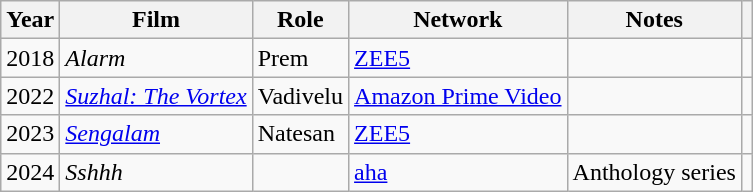<table class="wikitable">
<tr>
<th>Year</th>
<th>Film</th>
<th>Role</th>
<th>Network</th>
<th>Notes</th>
<th scope="col" class="unsortable"></th>
</tr>
<tr>
<td>2018</td>
<td><em>Alarm</em></td>
<td>Prem</td>
<td><a href='#'>ZEE5</a></td>
<td></td>
<td></td>
</tr>
<tr>
<td>2022</td>
<td><em><a href='#'>Suzhal: The Vortex</a></em></td>
<td>Vadivelu</td>
<td><a href='#'>Amazon Prime Video</a></td>
<td></td>
<td></td>
</tr>
<tr>
<td>2023</td>
<td><em><a href='#'>Sengalam</a></em></td>
<td>Natesan</td>
<td><a href='#'>ZEE5</a></td>
<td></td>
<td></td>
</tr>
<tr>
<td>2024</td>
<td><em>Sshhh</em></td>
<td></td>
<td><a href='#'>aha</a></td>
<td>Anthology series</td>
<td></td>
</tr>
</table>
